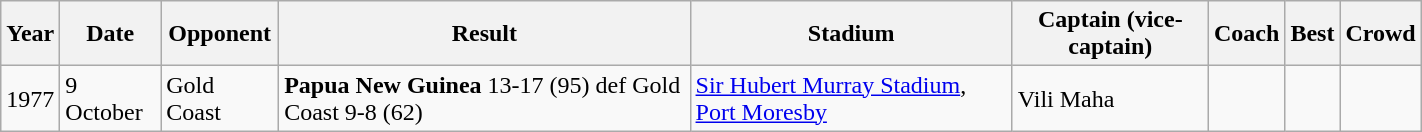<table class="wikitable sortable" style="width: 75%; margin: 0 auto 0 auto;">
<tr>
<th>Year</th>
<th>Date</th>
<th>Opponent</th>
<th>Result</th>
<th>Stadium</th>
<th>Captain (vice-captain)</th>
<th>Coach</th>
<th>Best</th>
<th>Crowd</th>
</tr>
<tr>
<td>1977</td>
<td>9 October</td>
<td>Gold Coast</td>
<td> <strong>Papua New Guinea</strong> 13-17 (95) def Gold Coast 9-8 (62)</td>
<td><a href='#'>Sir Hubert Murray Stadium</a>, <a href='#'>Port Moresby</a></td>
<td>Vili Maha</td>
<td></td>
<td></td>
<td></td>
</tr>
</table>
